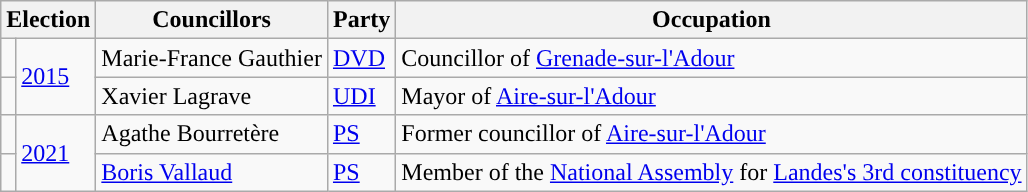<table class="wikitable">
<tr>
<th colspan="2">Election</th>
<th>Councillors</th>
<th>Party</th>
<th>Occupation</th>
</tr>
<tr>
<td style="background-color: "></td>
<td rowspan="2"><a href='#'>2015</a></td>
<td>Marie-France Gauthier</td>
<td><a href='#'>DVD</a></td>
<td>Councillor of <a href='#'>Grenade-sur-l'Adour</a></td>
</tr>
<tr>
<td style="background-color: "></td>
<td>Xavier Lagrave</td>
<td><a href='#'>UDI</a></td>
<td>Mayor of <a href='#'>Aire-sur-l'Adour</a></td>
</tr>
<tr>
<td style="background-color: "></td>
<td rowspan="2"><a href='#'>2021</a></td>
<td>Agathe Bourretère</td>
<td><a href='#'>PS</a></td>
<td>Former councillor of <a href='#'>Aire-sur-l'Adour</a></td>
</tr>
<tr>
<td style="background-color: "></td>
<td><a href='#'>Boris Vallaud</a></td>
<td><a href='#'>PS</a></td>
<td>Member of the <a href='#'>National Assembly</a> for <a href='#'>Landes's 3rd constituency</a></td>
</tr>
</table>
